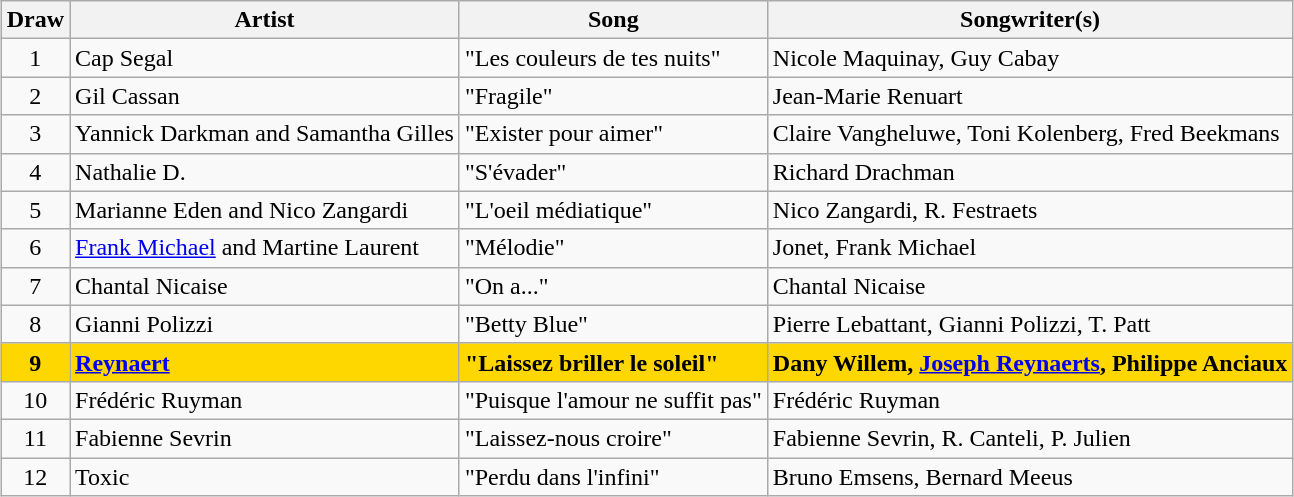<table class="sortable wikitable" style="margin: 1em auto 1em auto;">
<tr>
<th>Draw</th>
<th>Artist</th>
<th>Song</th>
<th class="unsortable">Songwriter(s)</th>
</tr>
<tr>
<td align="center">1</td>
<td>Cap Segal</td>
<td>"Les couleurs de tes nuits"</td>
<td>Nicole Maquinay, Guy Cabay</td>
</tr>
<tr>
<td align="center">2</td>
<td>Gil Cassan</td>
<td>"Fragile"</td>
<td>Jean-Marie Renuart</td>
</tr>
<tr>
<td align="center">3</td>
<td>Yannick Darkman and Samantha Gilles</td>
<td>"Exister pour aimer"</td>
<td>Claire Vangheluwe, Toni Kolenberg, Fred Beekmans</td>
</tr>
<tr>
<td align="center">4</td>
<td>Nathalie D.</td>
<td>"S'évader"</td>
<td>Richard Drachman</td>
</tr>
<tr>
<td align="center">5</td>
<td>Marianne Eden and Nico Zangardi</td>
<td>"L'oeil médiatique"</td>
<td>Nico Zangardi, R. Festraets</td>
</tr>
<tr>
<td align="center">6</td>
<td><a href='#'>Frank Michael</a> and Martine Laurent</td>
<td>"Mélodie"</td>
<td>Jonet, Frank Michael</td>
</tr>
<tr>
<td align="center">7</td>
<td>Chantal Nicaise</td>
<td>"On a..."</td>
<td>Chantal Nicaise</td>
</tr>
<tr>
<td align="center">8</td>
<td>Gianni Polizzi</td>
<td>"Betty Blue"</td>
<td>Pierre Lebattant, Gianni Polizzi, T. Patt</td>
</tr>
<tr style="font-weight:bold; background:gold;">
<td align="center">9</td>
<td><a href='#'>Reynaert</a></td>
<td>"Laissez briller le soleil"</td>
<td>Dany Willem, <a href='#'>Joseph Reynaerts</a>, Philippe Anciaux</td>
</tr>
<tr>
<td align="center">10</td>
<td>Frédéric Ruyman</td>
<td>"Puisque l'amour ne suffit pas"</td>
<td>Frédéric Ruyman</td>
</tr>
<tr>
<td align="center">11</td>
<td>Fabienne Sevrin</td>
<td>"Laissez-nous croire"</td>
<td>Fabienne Sevrin, R. Canteli, P. Julien</td>
</tr>
<tr>
<td align="center">12</td>
<td>Toxic</td>
<td>"Perdu dans l'infini"</td>
<td>Bruno Emsens, Bernard Meeus</td>
</tr>
</table>
